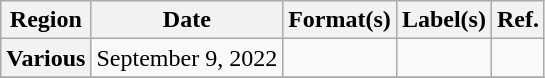<table class="wikitable plainrowheaders">
<tr>
<th scope="col">Region</th>
<th scope="col">Date</th>
<th scope="col">Format(s)</th>
<th scope="col">Label(s)</th>
<th scope="col">Ref.</th>
</tr>
<tr>
<th scope="row">Various</th>
<td>September 9, 2022</td>
<td></td>
<td></td>
<td></td>
</tr>
<tr>
</tr>
</table>
